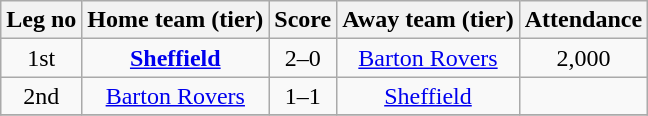<table class="wikitable" style="text-align:center">
<tr>
<th>Leg no</th>
<th>Home team (tier)</th>
<th>Score</th>
<th>Away team (tier)</th>
<th>Attendance</th>
</tr>
<tr>
<td>1st</td>
<td><strong><a href='#'>Sheffield</a></strong></td>
<td>2–0</td>
<td><a href='#'>Barton Rovers</a></td>
<td>2,000</td>
</tr>
<tr>
<td>2nd</td>
<td><a href='#'>Barton Rovers</a></td>
<td>1–1</td>
<td><a href='#'>Sheffield</a></td>
<td></td>
</tr>
<tr>
</tr>
</table>
